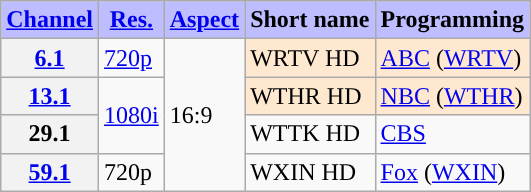<table class="wikitable">
<tr>
<th style="background-color: #bdbdff" scope = "col"><a href='#'>Channel</a></th>
<th style="background-color: #bdbdff" scope = "col"><a href='#'>Res.</a></th>
<th style="background-color: #bdbdff" scope = "col"><a href='#'>Aspect</a></th>
<th style="background-color: #bdbdff" scope = "col">Short name</th>
<th style="background-color: #bdbdff" scope = "col">Programming</th>
</tr>
<tr>
<th scope = "row"><a href='#'>6.1</a></th>
<td><a href='#'>720p</a></td>
<td rowspan=4>16:9</td>
<td style="background-color:#ffe8d0">WRTV HD</td>
<td style="background-color:#ffe8d0"><a href='#'>ABC</a> (<a href='#'>WRTV</a>) </td>
</tr>
<tr>
<th scope = "row"><a href='#'>13.1</a></th>
<td rowspan=2><a href='#'>1080i</a></td>
<td style="background-color:#ffe8d0">WTHR HD</td>
<td style="background-color:#ffe8d0"><a href='#'>NBC</a> (<a href='#'>WTHR</a>) </td>
</tr>
<tr>
<th scope = "row">29.1</th>
<td>WTTK HD</td>
<td><a href='#'>CBS</a></td>
</tr>
<tr>
<th scope = "row"><a href='#'>59.1</a></th>
<td>720p</td>
<td>WXIN HD</td>
<td><a href='#'>Fox</a> (<a href='#'>WXIN</a>)</td>
</tr>
</table>
